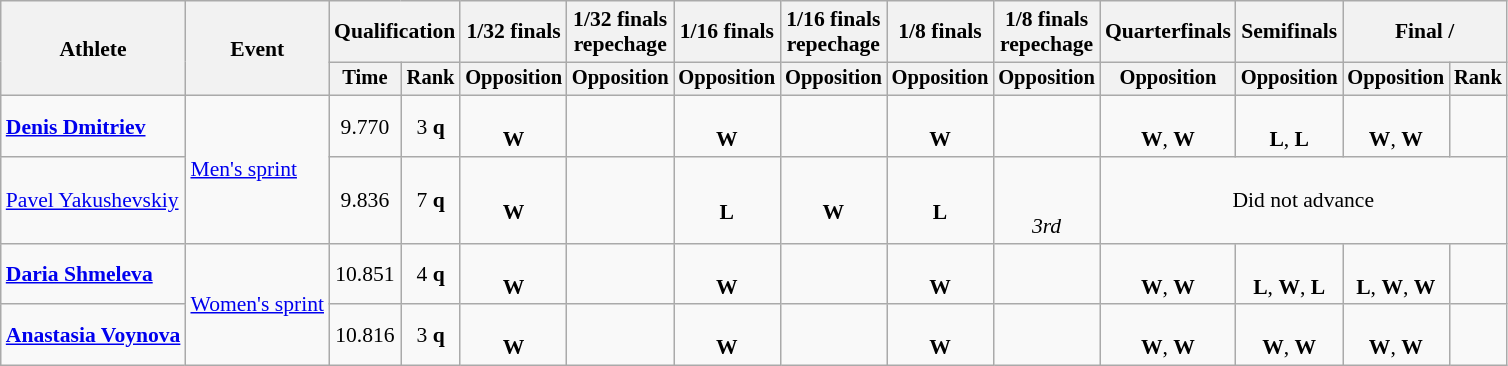<table class="wikitable" style="text-align:center; font-size:90%">
<tr>
<th rowspan=2>Athlete</th>
<th rowspan=2>Event</th>
<th colspan=2>Qualification</th>
<th>1/32 finals</th>
<th>1/32 finals<br>repechage</th>
<th>1/16 finals</th>
<th>1/16 finals<br>repechage</th>
<th>1/8 finals</th>
<th>1/8 finals<br>repechage</th>
<th>Quarterfinals</th>
<th>Semifinals</th>
<th colspan=2>Final / </th>
</tr>
<tr style="font-size:95%">
<th>Time</th>
<th>Rank</th>
<th>Opposition</th>
<th>Opposition</th>
<th>Opposition</th>
<th>Opposition</th>
<th>Opposition</th>
<th>Opposition</th>
<th>Opposition</th>
<th>Opposition</th>
<th>Opposition</th>
<th>Rank</th>
</tr>
<tr>
<td align=left><strong><a href='#'>Denis Dmitriev</a></strong></td>
<td align=left rowspan=2><a href='#'>Men's sprint</a></td>
<td>9.770</td>
<td>3 <strong>q</strong></td>
<td><br><strong>W</strong></td>
<td></td>
<td><br><strong>W</strong></td>
<td></td>
<td><br><strong>W</strong></td>
<td></td>
<td><br><strong>W</strong>, <strong>W</strong></td>
<td><br><strong>L</strong>, <strong>L</strong></td>
<td><br><strong>W</strong>, <strong>W</strong></td>
<td></td>
</tr>
<tr>
<td align=left><a href='#'>Pavel Yakushevskiy</a></td>
<td>9.836</td>
<td>7 <strong>q</strong></td>
<td><br><strong>W</strong></td>
<td></td>
<td><br><strong>L</strong></td>
<td><br><strong>W</strong></td>
<td><br><strong>L</strong></td>
<td><br><br><em>3rd</em></td>
<td colspan=4>Did not advance</td>
</tr>
<tr>
<td align=left><strong><a href='#'>Daria Shmeleva</a></strong></td>
<td align=left rowspan=2><a href='#'>Women's sprint</a></td>
<td>10.851</td>
<td>4 <strong>q</strong></td>
<td><br><strong>W</strong></td>
<td></td>
<td><br><strong>W</strong></td>
<td></td>
<td><br><strong>W</strong></td>
<td></td>
<td><br><strong>W</strong>, <strong>W</strong></td>
<td><br><strong>L</strong>, <strong>W</strong>, <strong>L</strong></td>
<td><br><strong>L</strong>, <strong>W</strong>, <strong>W</strong></td>
<td></td>
</tr>
<tr>
<td align=left><strong><a href='#'>Anastasia Voynova</a></strong></td>
<td>10.816</td>
<td>3 <strong>q</strong></td>
<td><br><strong>W</strong></td>
<td></td>
<td><br><strong>W</strong></td>
<td></td>
<td><br><strong>W</strong></td>
<td></td>
<td><br><strong>W</strong>, <strong>W</strong></td>
<td><br><strong>W</strong>, <strong>W</strong></td>
<td><br><strong>W</strong>, <strong>W</strong></td>
<td></td>
</tr>
</table>
